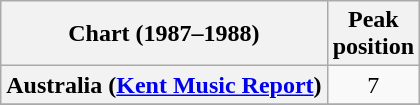<table class="wikitable sortable plainrowheaders" style="text-align:center">
<tr>
<th scope="col">Chart (1987–1988)</th>
<th scope="col">Peak<br>position</th>
</tr>
<tr>
<th scope="row">Australia (<a href='#'>Kent Music Report</a>)</th>
<td align="center">7</td>
</tr>
<tr>
</tr>
</table>
